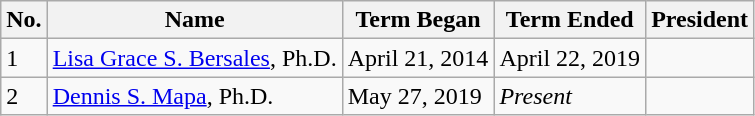<table class="wikitable">
<tr>
<th>No.</th>
<th>Name</th>
<th>Term Began</th>
<th>Term Ended</th>
<th>President</th>
</tr>
<tr>
<td>1</td>
<td><a href='#'>Lisa Grace S. Bersales</a>, Ph.D.</td>
<td>April 21, 2014</td>
<td>April 22, 2019</td>
<td></td>
</tr>
<tr>
<td>2</td>
<td><a href='#'>Dennis S. Mapa</a>, Ph.D.</td>
<td>May 27, 2019</td>
<td><em>Present</em></td>
<td></td>
</tr>
</table>
